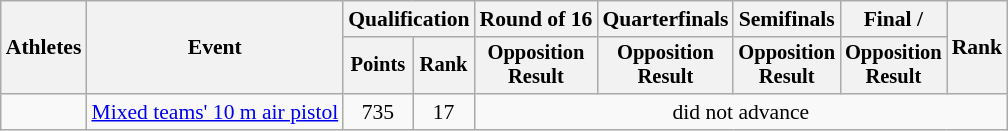<table class="wikitable" style="font-size:90%;">
<tr>
<th rowspan=2>Athletes</th>
<th rowspan=2>Event</th>
<th colspan=2>Qualification</th>
<th>Round of 16</th>
<th>Quarterfinals</th>
<th>Semifinals</th>
<th>Final / </th>
<th rowspan=2>Rank</th>
</tr>
<tr style="font-size:95%">
<th>Points</th>
<th>Rank</th>
<th>Opposition<br>Result</th>
<th>Opposition<br>Result</th>
<th>Opposition<br>Result</th>
<th>Opposition<br>Result</th>
</tr>
<tr align=center>
<td align=left><br></td>
<td align=left><a href='#'>Mixed teams' 10 m air pistol</a></td>
<td>735</td>
<td>17</td>
<td colspan=5>did not advance</td>
</tr>
</table>
